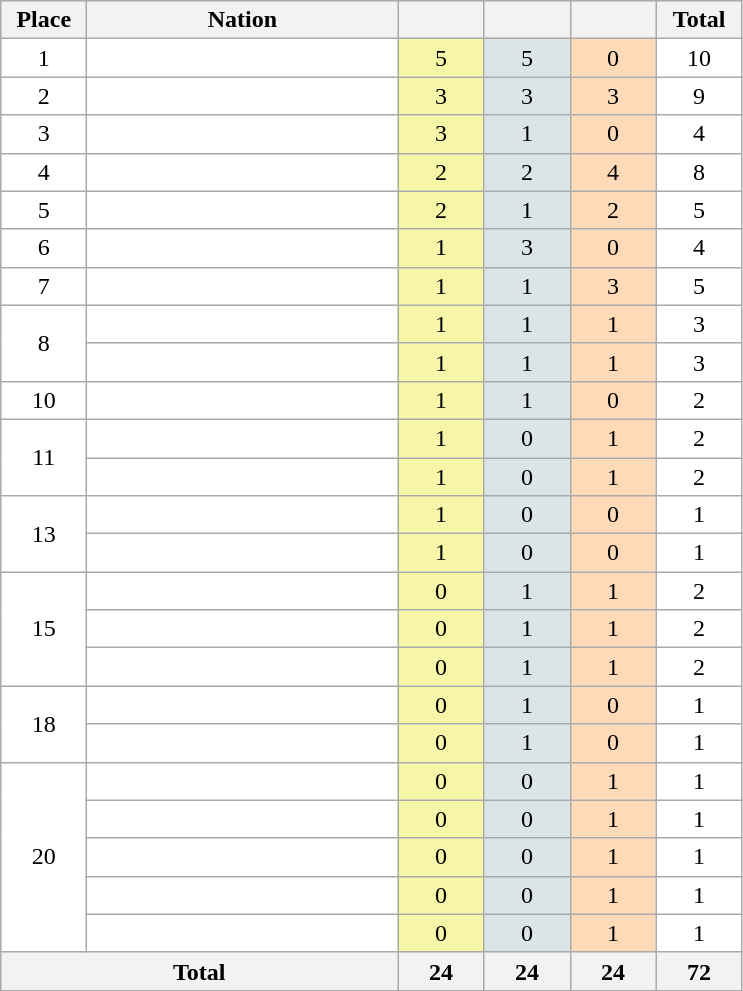<table class="wikitable" style="border:1px solid #AAAAAA">
<tr bgcolor="#EFEFEF">
<th width=50>Place</th>
<th width=200>Nation</th>
<th width=50></th>
<th width=50></th>
<th width=50></th>
<th width=50>Total</th>
</tr>
<tr align=center bgcolor="#FFFFFF">
<td>1</td>
<td align="left"></td>
<td style="background:#F7F6A8;">5</td>
<td style="background:#DCE5E5;">5</td>
<td style="background:#FFDAB9;">0</td>
<td>10</td>
</tr>
<tr align=center bgcolor="#FFFFFF">
<td>2</td>
<td align="left"></td>
<td style="background:#F7F6A8;">3</td>
<td style="background:#DCE5E5;">3</td>
<td style="background:#FFDAB9;">3</td>
<td>9</td>
</tr>
<tr align=center bgcolor="#FFFFFF">
<td>3</td>
<td align="left"></td>
<td style="background:#F7F6A8;">3</td>
<td style="background:#DCE5E5;">1</td>
<td style="background:#FFDAB9;">0</td>
<td>4</td>
</tr>
<tr align=center bgcolor="#FFFFFF">
<td>4</td>
<td align="left"></td>
<td style="background:#F7F6A8;">2</td>
<td style="background:#DCE5E5;">2</td>
<td style="background:#FFDAB9;">4</td>
<td>8</td>
</tr>
<tr align=center bgcolor="#FFFFFF">
<td>5</td>
<td align="left"></td>
<td style="background:#F7F6A8;">2</td>
<td style="background:#DCE5E5;">1</td>
<td style="background:#FFDAB9;">2</td>
<td>5</td>
</tr>
<tr align=center bgcolor="#FFFFFF">
<td>6</td>
<td align="left"></td>
<td style="background:#F7F6A8;">1</td>
<td style="background:#DCE5E5;">3</td>
<td style="background:#FFDAB9;">0</td>
<td>4</td>
</tr>
<tr align=center bgcolor="#FFFFFF">
<td>7</td>
<td align="left"></td>
<td style="background:#F7F6A8;">1</td>
<td style="background:#DCE5E5;">1</td>
<td style="background:#FFDAB9;">3</td>
<td>5</td>
</tr>
<tr align=center bgcolor="#FFFFFF">
<td rowspan=2>8</td>
<td align="left"></td>
<td style="background:#F7F6A8;">1</td>
<td style="background:#DCE5E5;">1</td>
<td style="background:#FFDAB9;">1</td>
<td>3</td>
</tr>
<tr align=center bgcolor="#FFFFFF">
<td align="left"></td>
<td style="background:#F7F6A8;">1</td>
<td style="background:#DCE5E5;">1</td>
<td style="background:#FFDAB9;">1</td>
<td>3</td>
</tr>
<tr align=center bgcolor="#FFFFFF">
<td>10</td>
<td align="left"></td>
<td style="background:#F7F6A8;">1</td>
<td style="background:#DCE5E5;">1</td>
<td style="background:#FFDAB9;">0</td>
<td>2</td>
</tr>
<tr align=center bgcolor="#FFFFFF">
<td rowspan=2>11</td>
<td align="left"></td>
<td style="background:#F7F6A8;">1</td>
<td style="background:#DCE5E5;">0</td>
<td style="background:#FFDAB9;">1</td>
<td>2</td>
</tr>
<tr align=center bgcolor="#FFFFFF">
<td align="left"></td>
<td style="background:#F7F6A8;">1</td>
<td style="background:#DCE5E5;">0</td>
<td style="background:#FFDAB9;">1</td>
<td>2</td>
</tr>
<tr align=center bgcolor="#FFFFFF">
<td rowspan=2>13</td>
<td align="left"></td>
<td style="background:#F7F6A8;">1</td>
<td style="background:#DCE5E5;">0</td>
<td style="background:#FFDAB9;">0</td>
<td>1</td>
</tr>
<tr align=center bgcolor="#FFFFFF">
<td align="left"></td>
<td style="background:#F7F6A8;">1</td>
<td style="background:#DCE5E5;">0</td>
<td style="background:#FFDAB9;">0</td>
<td>1</td>
</tr>
<tr align=center bgcolor="#FFFFFF">
<td rowspan=3>15</td>
<td align="left"></td>
<td style="background:#F7F6A8;">0</td>
<td style="background:#DCE5E5;">1</td>
<td style="background:#FFDAB9;">1</td>
<td>2</td>
</tr>
<tr align=center bgcolor="#FFFFFF">
<td align="left"></td>
<td style="background:#F7F6A8;">0</td>
<td style="background:#DCE5E5;">1</td>
<td style="background:#FFDAB9;">1</td>
<td>2</td>
</tr>
<tr align=center bgcolor="#FFFFFF">
<td align="left"></td>
<td style="background:#F7F6A8;">0</td>
<td style="background:#DCE5E5;">1</td>
<td style="background:#FFDAB9;">1</td>
<td>2</td>
</tr>
<tr align=center bgcolor="#FFFFFF">
<td rowspan=2>18</td>
<td align="left"></td>
<td style="background:#F7F6A8;">0</td>
<td style="background:#DCE5E5;">1</td>
<td style="background:#FFDAB9;">0</td>
<td>1</td>
</tr>
<tr align=center bgcolor="#FFFFFF">
<td align="left"></td>
<td style="background:#F7F6A8;">0</td>
<td style="background:#DCE5E5;">1</td>
<td style="background:#FFDAB9;">0</td>
<td>1</td>
</tr>
<tr align=center bgcolor="#FFFFFF">
<td rowspan=5>20</td>
<td align="left"></td>
<td style="background:#F7F6A8;">0</td>
<td style="background:#DCE5E5;">0</td>
<td style="background:#FFDAB9;">1</td>
<td>1</td>
</tr>
<tr align=center bgcolor="#FFFFFF">
<td align="left"></td>
<td style="background:#F7F6A8;">0</td>
<td style="background:#DCE5E5;">0</td>
<td style="background:#FFDAB9;">1</td>
<td>1</td>
</tr>
<tr align=center bgcolor="#FFFFFF">
<td align="left"></td>
<td style="background:#F7F6A8;">0</td>
<td style="background:#DCE5E5;">0</td>
<td style="background:#FFDAB9;">1</td>
<td>1</td>
</tr>
<tr align=center bgcolor="#FFFFFF">
<td align="left"></td>
<td style="background:#F7F6A8;">0</td>
<td style="background:#DCE5E5;">0</td>
<td style="background:#FFDAB9;">1</td>
<td>1</td>
</tr>
<tr align=center bgcolor="#FFFFFF">
<td align="left"></td>
<td style="background:#F7F6A8;">0</td>
<td style="background:#DCE5E5;">0</td>
<td style="background:#FFDAB9;">1</td>
<td>1</td>
</tr>
<tr bgcolor="#EFEFEF">
<th colspan=2>Total</th>
<th>24</th>
<th>24</th>
<th>24</th>
<th>72</th>
</tr>
</table>
